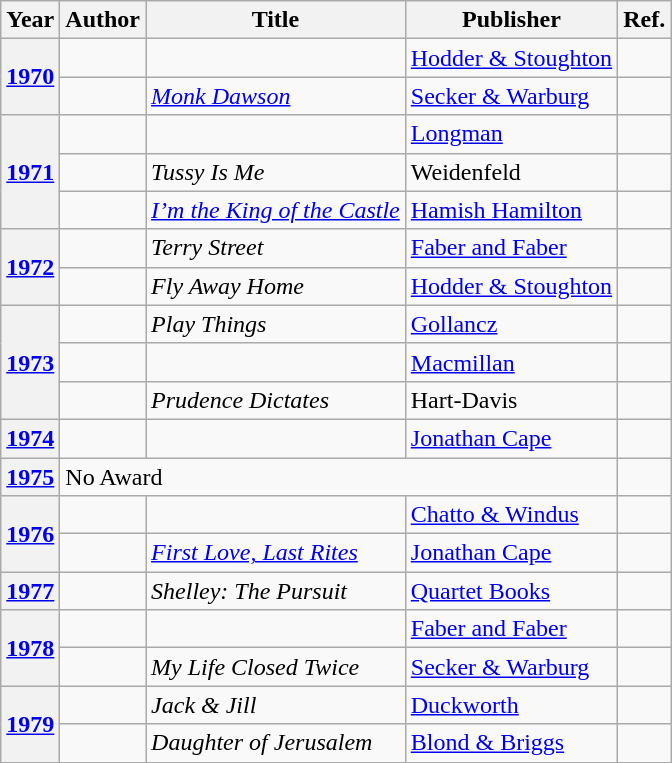<table class="wikitable sortable mw-collapsible">
<tr>
<th>Year</th>
<th>Author</th>
<th>Title</th>
<th>Publisher</th>
<th>Ref.</th>
</tr>
<tr>
<th rowspan="2"><a href='#'>1970</a></th>
<td></td>
<td><em></em></td>
<td><a href='#'>Hodder & Stoughton</a></td>
<td></td>
</tr>
<tr>
<td></td>
<td><em><a href='#'>Monk Dawson</a></em></td>
<td><a href='#'>Secker & Warburg</a></td>
<td></td>
</tr>
<tr>
<th rowspan="3"><a href='#'>1971</a></th>
<td></td>
<td><em></em></td>
<td><a href='#'>Longman</a></td>
<td></td>
</tr>
<tr>
<td></td>
<td><em>Tussy Is Me</em></td>
<td>Weidenfeld</td>
<td></td>
</tr>
<tr>
<td></td>
<td><em><a href='#'>I’m the King of the Castle</a></em></td>
<td><a href='#'>Hamish Hamilton</a></td>
<td></td>
</tr>
<tr>
<th rowspan="2"><a href='#'>1972</a></th>
<td></td>
<td><em>Terry Street</em></td>
<td><a href='#'>Faber and Faber</a></td>
<td></td>
</tr>
<tr>
<td></td>
<td><em>Fly Away Home</em></td>
<td><a href='#'>Hodder & Stoughton</a></td>
<td></td>
</tr>
<tr>
<th rowspan="3"><a href='#'>1973</a></th>
<td></td>
<td><em>Play Things</em></td>
<td><a href='#'>Gollancz</a></td>
<td></td>
</tr>
<tr>
<td></td>
<td><em></em></td>
<td><a href='#'>Macmillan</a></td>
<td></td>
</tr>
<tr>
<td></td>
<td><em>Prudence Dictates</em></td>
<td>Hart-Davis</td>
<td></td>
</tr>
<tr>
<th><a href='#'>1974</a></th>
<td></td>
<td><em></em></td>
<td><a href='#'>Jonathan Cape</a></td>
<td></td>
</tr>
<tr>
<th><a href='#'>1975</a></th>
<td colspan="3">No Award</td>
<td></td>
</tr>
<tr>
<th rowspan="2"><a href='#'>1976</a></th>
<td></td>
<td><em></em></td>
<td><a href='#'>Chatto & Windus</a></td>
<td></td>
</tr>
<tr>
<td></td>
<td><em><a href='#'>First Love, Last Rites</a></em></td>
<td><a href='#'>Jonathan Cape</a></td>
<td></td>
</tr>
<tr>
<th><a href='#'>1977</a></th>
<td></td>
<td><em>Shelley: The Pursuit</em></td>
<td><a href='#'>Quartet Books</a></td>
<td></td>
</tr>
<tr>
<th rowspan="2"><a href='#'>1978</a></th>
<td></td>
<td><em></em></td>
<td><a href='#'>Faber and Faber</a></td>
<td></td>
</tr>
<tr>
<td></td>
<td><em>My Life Closed Twice</em></td>
<td><a href='#'>Secker & Warburg</a></td>
<td></td>
</tr>
<tr>
<th rowspan="2"><a href='#'>1979</a></th>
<td></td>
<td><em>Jack & Jill</em></td>
<td><a href='#'>Duckworth</a></td>
<td></td>
</tr>
<tr>
<td></td>
<td><em>Daughter of Jerusalem</em></td>
<td><a href='#'>Blond & Briggs</a></td>
<td></td>
</tr>
</table>
